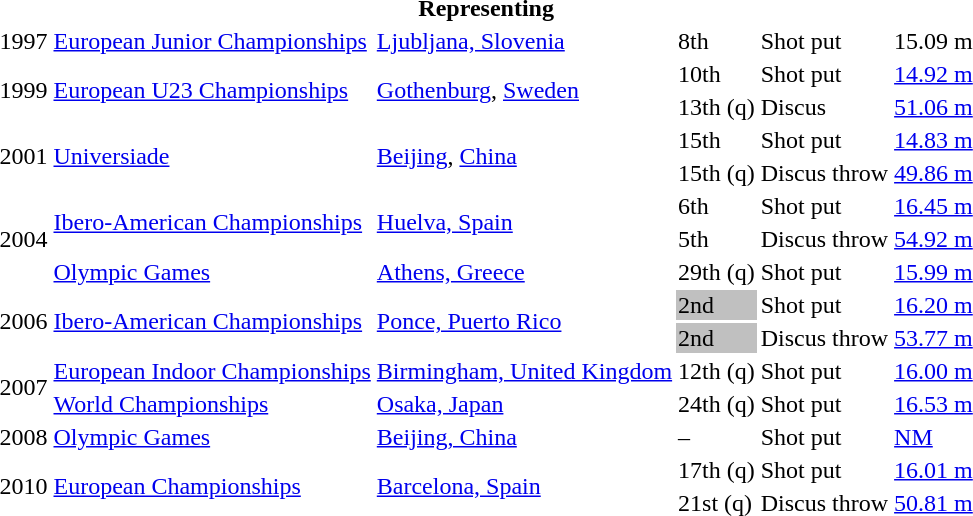<table>
<tr>
<th colspan="6">Representing </th>
</tr>
<tr>
<td>1997</td>
<td><a href='#'>European Junior Championships</a></td>
<td><a href='#'>Ljubljana, Slovenia</a></td>
<td>8th</td>
<td>Shot put</td>
<td>15.09 m</td>
</tr>
<tr>
<td rowspan=2>1999</td>
<td rowspan=2><a href='#'>European U23 Championships</a></td>
<td rowspan=2><a href='#'>Gothenburg</a>, <a href='#'>Sweden</a></td>
<td>10th</td>
<td>Shot put</td>
<td><a href='#'>14.92 m</a></td>
</tr>
<tr>
<td>13th (q)</td>
<td>Discus</td>
<td><a href='#'>51.06 m</a></td>
</tr>
<tr>
<td rowspan=2>2001</td>
<td rowspan=2><a href='#'>Universiade</a></td>
<td rowspan=2><a href='#'>Beijing</a>, <a href='#'>China</a></td>
<td>15th</td>
<td>Shot put</td>
<td><a href='#'>14.83 m</a></td>
</tr>
<tr>
<td>15th (q)</td>
<td>Discus throw</td>
<td><a href='#'>49.86 m</a></td>
</tr>
<tr>
<td rowspan=3>2004</td>
<td rowspan=2><a href='#'>Ibero-American Championships</a></td>
<td rowspan=2><a href='#'>Huelva, Spain</a></td>
<td>6th</td>
<td>Shot put</td>
<td><a href='#'>16.45 m</a></td>
</tr>
<tr>
<td>5th</td>
<td>Discus throw</td>
<td><a href='#'>54.92 m</a></td>
</tr>
<tr>
<td><a href='#'>Olympic Games</a></td>
<td><a href='#'>Athens, Greece</a></td>
<td>29th (q)</td>
<td>Shot put</td>
<td><a href='#'>15.99 m</a></td>
</tr>
<tr>
<td rowspan=2>2006</td>
<td rowspan=2><a href='#'>Ibero-American Championships</a></td>
<td rowspan=2><a href='#'>Ponce, Puerto Rico</a></td>
<td bgcolor=silver>2nd</td>
<td>Shot put</td>
<td><a href='#'>16.20 m</a></td>
</tr>
<tr>
<td bgcolor=silver>2nd</td>
<td>Discus throw</td>
<td><a href='#'>53.77 m</a></td>
</tr>
<tr>
<td rowspan=2>2007</td>
<td><a href='#'>European Indoor Championships</a></td>
<td><a href='#'>Birmingham, United Kingdom</a></td>
<td>12th (q)</td>
<td>Shot put</td>
<td><a href='#'>16.00 m</a></td>
</tr>
<tr>
<td><a href='#'>World Championships</a></td>
<td><a href='#'>Osaka, Japan</a></td>
<td>24th (q)</td>
<td>Shot put</td>
<td><a href='#'>16.53 m</a></td>
</tr>
<tr>
<td>2008</td>
<td><a href='#'>Olympic Games</a></td>
<td><a href='#'>Beijing, China</a></td>
<td>–</td>
<td>Shot put</td>
<td><a href='#'>NM</a></td>
</tr>
<tr>
<td rowspan=2>2010</td>
<td rowspan=2><a href='#'>European Championships</a></td>
<td rowspan=2><a href='#'>Barcelona, Spain</a></td>
<td>17th (q)</td>
<td>Shot put</td>
<td><a href='#'>16.01 m</a></td>
</tr>
<tr>
<td>21st (q)</td>
<td>Discus throw</td>
<td><a href='#'>50.81 m</a></td>
</tr>
</table>
